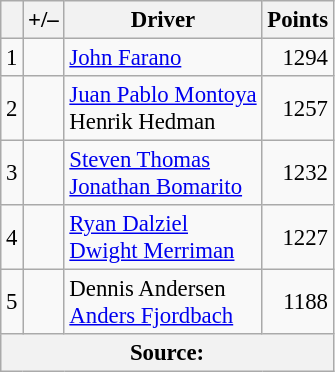<table class="wikitable" style="font-size: 95%;">
<tr>
<th scope="col"></th>
<th scope="col">+/–</th>
<th scope="col">Driver</th>
<th scope="col">Points</th>
</tr>
<tr>
<td align=center>1</td>
<td align="left"></td>
<td> <a href='#'>John Farano</a></td>
<td align=right>1294</td>
</tr>
<tr>
<td align=center>2</td>
<td align="left"></td>
<td> <a href='#'>Juan Pablo Montoya</a><br> Henrik Hedman</td>
<td align=right>1257</td>
</tr>
<tr>
<td align=center>3</td>
<td align="left"></td>
<td> <a href='#'>Steven Thomas</a><br> <a href='#'>Jonathan Bomarito</a></td>
<td align=right>1232</td>
</tr>
<tr>
<td align=center>4</td>
<td align="left"></td>
<td> <a href='#'>Ryan Dalziel</a><br> <a href='#'>Dwight Merriman</a></td>
<td align=right>1227</td>
</tr>
<tr>
<td align=center>5</td>
<td align="left"></td>
<td> Dennis Andersen<br> <a href='#'>Anders Fjordbach</a></td>
<td align=right>1188</td>
</tr>
<tr>
<th colspan=5>Source:</th>
</tr>
</table>
